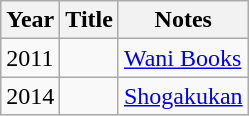<table class="wikitable">
<tr>
<th>Year</th>
<th>Title</th>
<th>Notes</th>
</tr>
<tr>
<td>2011</td>
<td></td>
<td><a href='#'>Wani Books</a></td>
</tr>
<tr>
<td>2014</td>
<td></td>
<td><a href='#'>Shogakukan</a></td>
</tr>
</table>
